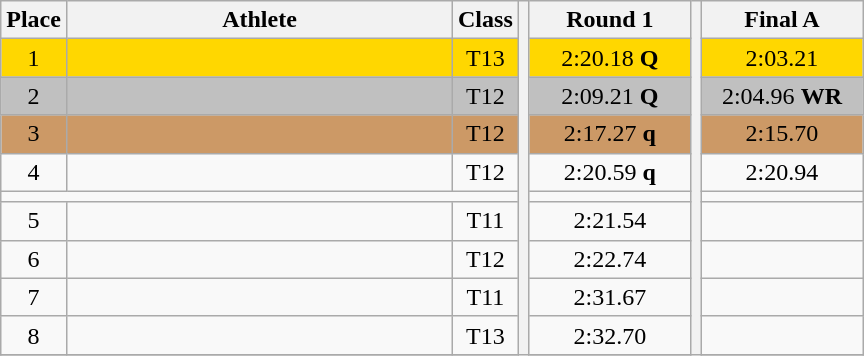<table class="wikitable" style="text-align:center">
<tr>
<th>Place</th>
<th width=250>Athlete</th>
<th>Class</th>
<th rowspan=31></th>
<th width=100>Round 1</th>
<th rowspan=31></th>
<th width=100>Final A</th>
</tr>
<tr bgcolor=gold>
<td>1</td>
<td align=left></td>
<td>T13</td>
<td>2:20.18 <strong>Q</strong></td>
<td>2:03.21</td>
</tr>
<tr bgcolor=silver>
<td>2</td>
<td align=left></td>
<td>T12</td>
<td>2:09.21 <strong>Q</strong></td>
<td>2:04.96 <strong>WR</strong></td>
</tr>
<tr bgcolor=cc9966>
<td>3</td>
<td align=left></td>
<td>T12</td>
<td>2:17.27 <strong>q</strong></td>
<td>2:15.70</td>
</tr>
<tr>
<td>4</td>
<td align=left></td>
<td>T12</td>
<td>2:20.59 <strong>q</strong></td>
<td>2:20.94</td>
</tr>
<tr>
<td colspan=10></td>
</tr>
<tr>
<td>5</td>
<td align=left></td>
<td>T11</td>
<td>2:21.54</td>
<td></td>
</tr>
<tr>
<td>6</td>
<td align=left></td>
<td>T12</td>
<td>2:22.74</td>
<td></td>
</tr>
<tr>
<td>7</td>
<td align=left></td>
<td>T11</td>
<td>2:31.67</td>
<td></td>
</tr>
<tr>
<td>8</td>
<td align=left></td>
<td>T13</td>
<td>2:32.70</td>
<td></td>
</tr>
<tr>
</tr>
</table>
